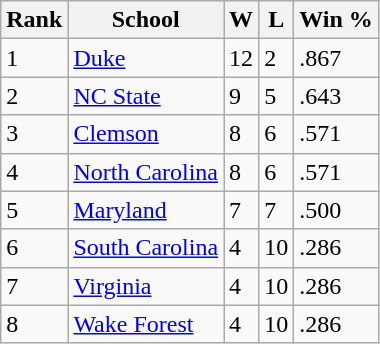<table class="wikitable">
<tr>
<th>Rank</th>
<th>School</th>
<th>W</th>
<th>L</th>
<th>Win %</th>
</tr>
<tr>
<td>1</td>
<td><a href='#'>Duke</a></td>
<td>12</td>
<td>2</td>
<td>.867</td>
</tr>
<tr>
<td>2</td>
<td><a href='#'>NC State</a></td>
<td>9</td>
<td>5</td>
<td>.643</td>
</tr>
<tr>
<td>3</td>
<td><a href='#'>Clemson</a></td>
<td>8</td>
<td>6</td>
<td>.571</td>
</tr>
<tr>
<td>4</td>
<td><a href='#'>North Carolina</a></td>
<td>8</td>
<td>6</td>
<td>.571</td>
</tr>
<tr>
<td>5</td>
<td><a href='#'>Maryland</a></td>
<td>7</td>
<td>7</td>
<td>.500</td>
</tr>
<tr>
<td>6</td>
<td><a href='#'>South Carolina</a></td>
<td>4</td>
<td>10</td>
<td>.286</td>
</tr>
<tr>
<td>7</td>
<td><a href='#'>Virginia</a></td>
<td>4</td>
<td>10</td>
<td>.286</td>
</tr>
<tr>
<td>8</td>
<td><a href='#'>Wake Forest</a></td>
<td>4</td>
<td>10</td>
<td>.286</td>
</tr>
</table>
